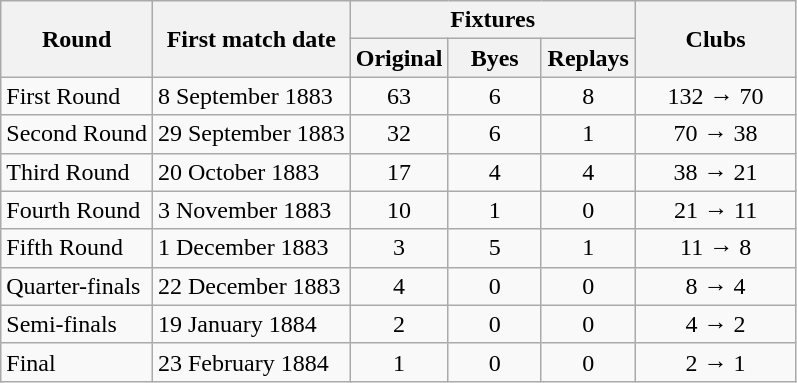<table class="wikitable" style="text-align: center">
<tr>
<th rowspan=2>Round</th>
<th rowspan=2>First match date</th>
<th colspan=3>Fixtures</th>
<th rowspan=2 width=100>Clubs</th>
</tr>
<tr>
<th width=55>Original</th>
<th width=55>Byes</th>
<th width=55>Replays</th>
</tr>
<tr>
<td align=left>First Round</td>
<td align=left>8 September 1883</td>
<td>63</td>
<td>6</td>
<td>8</td>
<td>132 → 70</td>
</tr>
<tr>
<td align=left>Second Round</td>
<td align=left>29 September 1883</td>
<td>32</td>
<td>6</td>
<td>1</td>
<td>70 → 38</td>
</tr>
<tr>
<td align=left>Third Round</td>
<td align=left>20 October 1883</td>
<td>17</td>
<td>4</td>
<td>4</td>
<td>38 → 21</td>
</tr>
<tr>
<td align=left>Fourth Round</td>
<td align=left>3 November 1883</td>
<td>10</td>
<td>1</td>
<td>0</td>
<td>21 → 11</td>
</tr>
<tr>
<td align=left>Fifth Round</td>
<td align=left>1 December 1883</td>
<td>3</td>
<td>5</td>
<td>1</td>
<td>11 → 8</td>
</tr>
<tr>
<td align=left>Quarter-finals</td>
<td align=left>22 December 1883</td>
<td>4</td>
<td>0</td>
<td>0</td>
<td>8 → 4</td>
</tr>
<tr>
<td align=left>Semi-finals</td>
<td align=left>19 January 1884</td>
<td>2</td>
<td>0</td>
<td>0</td>
<td>4 → 2</td>
</tr>
<tr>
<td align=left>Final</td>
<td align=left>23 February 1884</td>
<td>1</td>
<td>0</td>
<td>0</td>
<td>2 → 1</td>
</tr>
</table>
